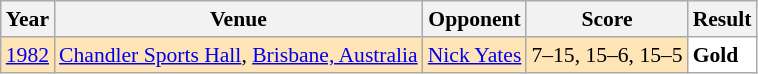<table class="sortable wikitable" style="font-size: 90%;">
<tr>
<th>Year</th>
<th>Venue</th>
<th>Opponent</th>
<th>Score</th>
<th>Result</th>
</tr>
<tr style="background:#FFE4B5">
<td align="center"><a href='#'>1982</a></td>
<td align="left"><a href='#'>Chandler Sports Hall</a>, <a href='#'>Brisbane, Australia</a></td>
<td align="left"> <a href='#'>Nick Yates</a></td>
<td align="left">7–15, 15–6, 15–5</td>
<td style="text-align:left; background:white"> <strong>Gold</strong></td>
</tr>
</table>
